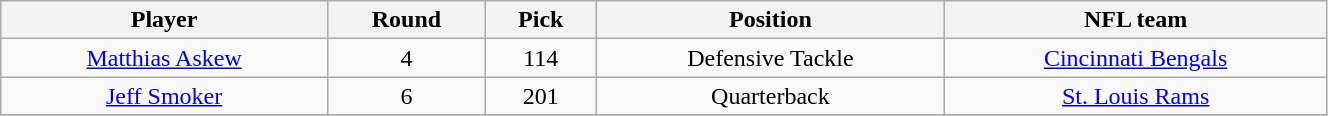<table class="wikitable" width="70%">
<tr>
<th>Player</th>
<th>Round</th>
<th>Pick</th>
<th>Position</th>
<th>NFL team</th>
</tr>
<tr align="center" bgcolor="">
<td><a href='#'>Matthias Askew</a></td>
<td>4</td>
<td>114</td>
<td>Defensive Tackle</td>
<td><a href='#'>Cincinnati Bengals</a></td>
</tr>
<tr align="center" bgcolor="">
<td><a href='#'>Jeff Smoker</a></td>
<td>6</td>
<td>201</td>
<td>Quarterback</td>
<td><a href='#'>St. Louis Rams</a></td>
</tr>
<tr>
</tr>
</table>
